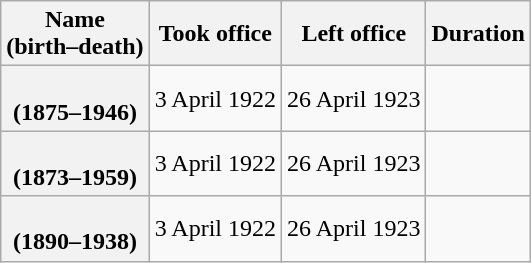<table class="wikitable plainrowheaders sortable" style="text-align:center;" border="1">
<tr>
<th scope="col">Name<br>(birth–death)</th>
<th scope="col">Took office</th>
<th scope="col">Left office</th>
<th scope="col">Duration</th>
</tr>
<tr>
<th scope="row"><br>(1875–1946)</th>
<td>3 April 1922</td>
<td>26 April 1923</td>
<td></td>
</tr>
<tr>
<th scope="row"><br>(1873–1959)</th>
<td>3 April 1922</td>
<td>26 April 1923</td>
<td></td>
</tr>
<tr>
<th scope="row"><br>(1890–1938)</th>
<td>3 April 1922</td>
<td>26 April 1923</td>
<td></td>
</tr>
</table>
